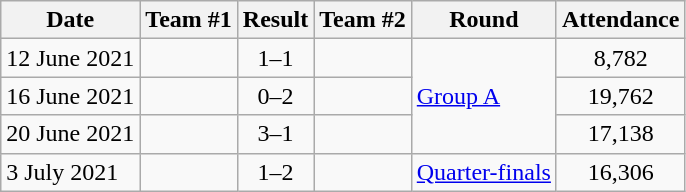<table class="wikitable">
<tr>
<th>Date</th>
<th>Team #1</th>
<th>Result</th>
<th>Team #2</th>
<th>Round</th>
<th>Attendance</th>
</tr>
<tr>
<td>12 June 2021</td>
<td></td>
<td style="text-align:center;">1–1</td>
<td></td>
<td rowspan="3"><a href='#'>Group A</a></td>
<td style="text-align:center;">8,782</td>
</tr>
<tr>
<td>16 June 2021</td>
<td></td>
<td style="text-align:center;">0–2</td>
<td></td>
<td style="text-align:center;">19,762</td>
</tr>
<tr>
<td>20 June 2021</td>
<td></td>
<td style="text-align:center;">3–1</td>
<td></td>
<td style="text-align:center;">17,138</td>
</tr>
<tr>
<td>3 July 2021</td>
<td></td>
<td style="text-align:center;">1–2</td>
<td></td>
<td><a href='#'>Quarter-finals</a></td>
<td style="text-align:center;">16,306</td>
</tr>
</table>
